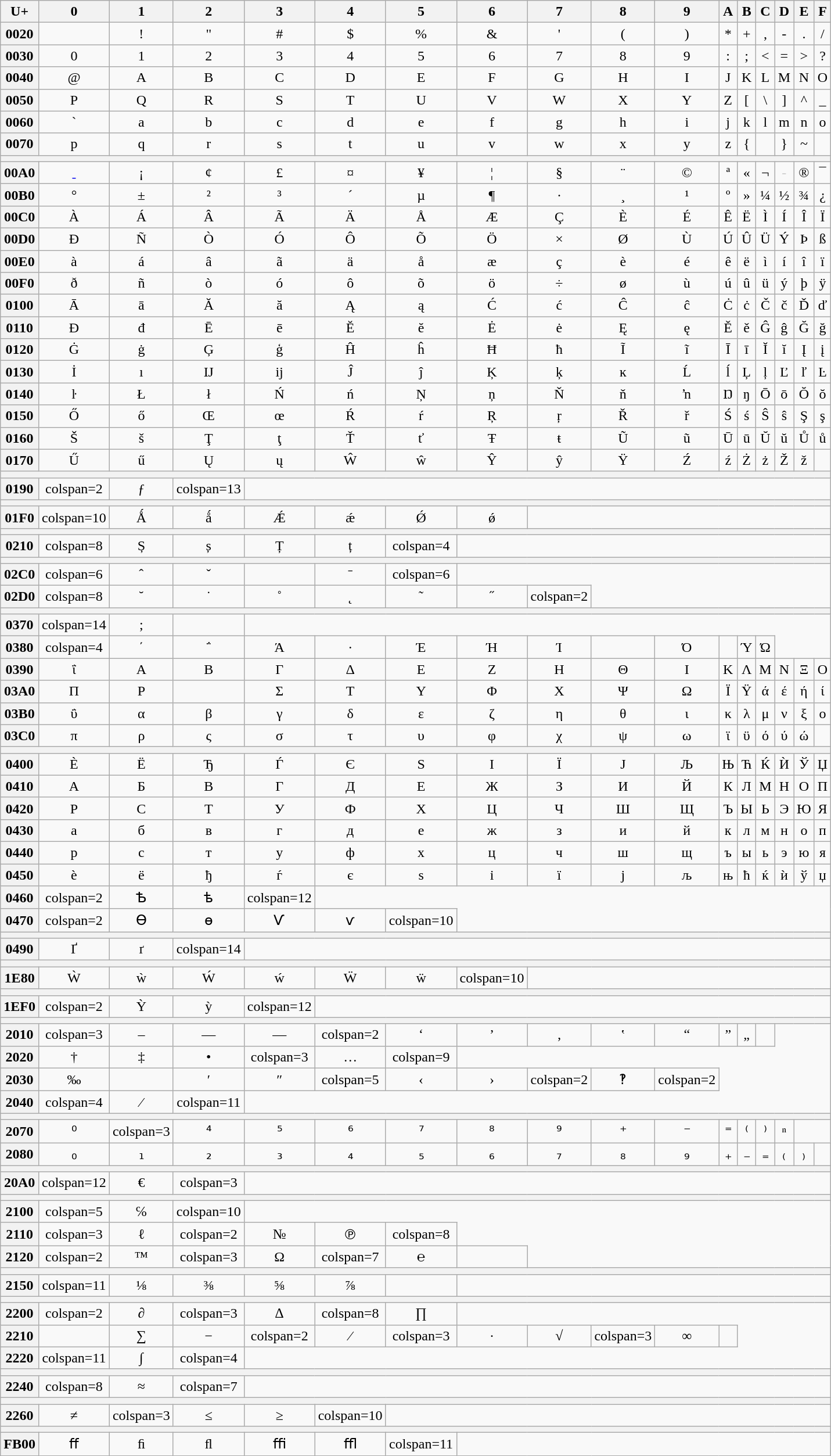<table class="wikitable notatypo" style="text-align:center">
<tr>
<th>U+</th>
<th>0</th>
<th>1</th>
<th>2</th>
<th>3</th>
<th>4</th>
<th>5</th>
<th>6</th>
<th>7</th>
<th>8</th>
<th>9</th>
<th>A</th>
<th>B</th>
<th>C</th>
<th>D</th>
<th>E</th>
<th>F</th>
</tr>
<tr>
<th>0020</th>
<td></td>
<td>!</td>
<td>"</td>
<td>#</td>
<td>$</td>
<td>%</td>
<td>&</td>
<td>'</td>
<td>(</td>
<td>)</td>
<td>*</td>
<td>+</td>
<td>,</td>
<td>-</td>
<td>.</td>
<td>/</td>
</tr>
<tr>
<th>0030</th>
<td>0</td>
<td>1</td>
<td>2</td>
<td>3</td>
<td>4</td>
<td>5</td>
<td>6</td>
<td>7</td>
<td>8</td>
<td>9</td>
<td>:</td>
<td>;</td>
<td><</td>
<td>=</td>
<td>></td>
<td>?</td>
</tr>
<tr>
<th>0040</th>
<td>@</td>
<td>A</td>
<td>B</td>
<td>C</td>
<td>D</td>
<td>E</td>
<td>F</td>
<td>G</td>
<td>H</td>
<td>I</td>
<td>J</td>
<td>K</td>
<td>L</td>
<td>M</td>
<td>N</td>
<td>O</td>
</tr>
<tr>
<th>0050</th>
<td>P</td>
<td>Q</td>
<td>R</td>
<td>S</td>
<td>T</td>
<td>U</td>
<td>V</td>
<td>W</td>
<td>X</td>
<td>Y</td>
<td>Z</td>
<td>[</td>
<td>\</td>
<td>]</td>
<td>^</td>
<td>_</td>
</tr>
<tr>
<th>0060</th>
<td>`</td>
<td>a</td>
<td>b</td>
<td>c</td>
<td>d</td>
<td>e</td>
<td>f</td>
<td>g</td>
<td>h</td>
<td>i</td>
<td>j</td>
<td>k</td>
<td>l</td>
<td>m</td>
<td>n</td>
<td>o</td>
</tr>
<tr>
<th>0070</th>
<td>p</td>
<td>q</td>
<td>r</td>
<td>s</td>
<td>t</td>
<td>u</td>
<td>v</td>
<td>w</td>
<td>x</td>
<td>y</td>
<td>z</td>
<td>{</td>
<td></td>
<td>}</td>
<td>~</td>
<td></td>
</tr>
<tr>
<th colspan=17></th>
</tr>
<tr>
<th>00A0</th>
<td><a href='#'> </a></td>
<td>¡</td>
<td>¢</td>
<td>£</td>
<td>¤</td>
<td>¥</td>
<td>¦</td>
<td>§</td>
<td>¨</td>
<td>©</td>
<td>ª</td>
<td>«</td>
<td>¬</td>
<td style="color:#CCC">-</td>
<td>®</td>
<td>¯</td>
</tr>
<tr>
<th>00B0</th>
<td>°</td>
<td>±</td>
<td>²</td>
<td>³</td>
<td>´</td>
<td>µ</td>
<td>¶</td>
<td>·</td>
<td>¸</td>
<td>¹</td>
<td>º</td>
<td>»</td>
<td>¼</td>
<td>½</td>
<td>¾</td>
<td>¿</td>
</tr>
<tr>
<th>00C0</th>
<td>À</td>
<td>Á</td>
<td>Â</td>
<td>Ã</td>
<td>Ä</td>
<td>Å</td>
<td>Æ</td>
<td>Ç</td>
<td>È</td>
<td>É</td>
<td>Ê</td>
<td>Ë</td>
<td>Ì</td>
<td>Í</td>
<td>Î</td>
<td>Ï</td>
</tr>
<tr>
<th>00D0</th>
<td>Ð</td>
<td>Ñ</td>
<td>Ò</td>
<td>Ó</td>
<td>Ô</td>
<td>Õ</td>
<td>Ö</td>
<td>×</td>
<td>Ø</td>
<td>Ù</td>
<td>Ú</td>
<td>Û</td>
<td>Ü</td>
<td>Ý</td>
<td>Þ</td>
<td>ß</td>
</tr>
<tr>
<th>00E0</th>
<td>à</td>
<td>á</td>
<td>â</td>
<td>ã</td>
<td>ä</td>
<td>å</td>
<td>æ</td>
<td>ç</td>
<td>è</td>
<td>é</td>
<td>ê</td>
<td>ë</td>
<td>ì</td>
<td>í</td>
<td>î</td>
<td>ï</td>
</tr>
<tr>
<th>00F0</th>
<td>ð</td>
<td>ñ</td>
<td>ò</td>
<td>ó</td>
<td>ô</td>
<td>õ</td>
<td>ö</td>
<td>÷</td>
<td>ø</td>
<td>ù</td>
<td>ú</td>
<td>û</td>
<td>ü</td>
<td>ý</td>
<td>þ</td>
<td>ÿ</td>
</tr>
<tr>
<th>0100</th>
<td>Ā</td>
<td>ā</td>
<td>Ă</td>
<td>ă</td>
<td>Ą</td>
<td>ą</td>
<td>Ć</td>
<td>ć</td>
<td>Ĉ</td>
<td>ĉ</td>
<td>Ċ</td>
<td>ċ</td>
<td>Č</td>
<td>č</td>
<td>Ď</td>
<td>ď</td>
</tr>
<tr>
<th>0110</th>
<td>Đ</td>
<td>đ</td>
<td>Ē</td>
<td>ē</td>
<td>Ĕ</td>
<td>ĕ</td>
<td>Ė</td>
<td>ė</td>
<td>Ę</td>
<td>ę</td>
<td>Ě</td>
<td>ě</td>
<td>Ĝ</td>
<td>ĝ</td>
<td>Ğ</td>
<td>ğ</td>
</tr>
<tr>
<th>0120</th>
<td>Ġ</td>
<td>ġ</td>
<td>Ģ</td>
<td>ģ</td>
<td>Ĥ</td>
<td>ĥ</td>
<td>Ħ</td>
<td>ħ</td>
<td>Ĩ</td>
<td>ĩ</td>
<td>Ī</td>
<td>ī</td>
<td>Ĭ</td>
<td>ĭ</td>
<td>Į</td>
<td>į</td>
</tr>
<tr>
<th>0130</th>
<td>İ</td>
<td>ı</td>
<td>Ĳ</td>
<td>ĳ</td>
<td>Ĵ</td>
<td>ĵ</td>
<td>Ķ</td>
<td>ķ</td>
<td>ĸ</td>
<td>Ĺ</td>
<td>ĺ</td>
<td>Ļ</td>
<td>ļ</td>
<td>Ľ</td>
<td>ľ</td>
<td>Ŀ</td>
</tr>
<tr>
<th>0140</th>
<td>ŀ</td>
<td>Ł</td>
<td>ł</td>
<td>Ń</td>
<td>ń</td>
<td>Ņ</td>
<td>ņ</td>
<td>Ň</td>
<td>ň</td>
<td>ŉ</td>
<td>Ŋ</td>
<td>ŋ</td>
<td>Ō</td>
<td>ō</td>
<td>Ŏ</td>
<td>ŏ</td>
</tr>
<tr>
<th>0150</th>
<td>Ő</td>
<td>ő</td>
<td>Œ</td>
<td>œ</td>
<td>Ŕ</td>
<td>ŕ</td>
<td>Ŗ</td>
<td>ŗ</td>
<td>Ř</td>
<td>ř</td>
<td>Ś</td>
<td>ś</td>
<td>Ŝ</td>
<td>ŝ</td>
<td>Ş</td>
<td>ş</td>
</tr>
<tr>
<th>0160</th>
<td>Š</td>
<td>š</td>
<td>Ţ</td>
<td>ţ</td>
<td>Ť</td>
<td>ť</td>
<td>Ŧ</td>
<td>ŧ</td>
<td>Ũ</td>
<td>ũ</td>
<td>Ū</td>
<td>ū</td>
<td>Ŭ</td>
<td>ŭ</td>
<td>Ů</td>
<td>ů</td>
</tr>
<tr>
<th>0170</th>
<td>Ű</td>
<td>ű</td>
<td>Ų</td>
<td>ų</td>
<td>Ŵ</td>
<td>ŵ</td>
<td>Ŷ</td>
<td>ŷ</td>
<td>Ÿ</td>
<td>Ź</td>
<td>ź</td>
<td>Ż</td>
<td>ż</td>
<td>Ž</td>
<td>ž</td>
<td></td>
</tr>
<tr>
<th colspan=17></th>
</tr>
<tr>
<th>0190</th>
<td>colspan=2 </td>
<td>ƒ</td>
<td>colspan=13 </td>
</tr>
<tr>
<th colspan=17></th>
</tr>
<tr>
<th>01F0</th>
<td>colspan=10 </td>
<td>Ǻ</td>
<td>ǻ</td>
<td>Ǽ</td>
<td>ǽ</td>
<td>Ǿ</td>
<td>ǿ</td>
</tr>
<tr>
<th colspan=17></th>
</tr>
<tr>
<th>0210</th>
<td>colspan=8 </td>
<td>Ș</td>
<td>ș</td>
<td>Ț</td>
<td>ț</td>
<td>colspan=4 </td>
</tr>
<tr>
<th colspan=17></th>
</tr>
<tr>
<th>02C0</th>
<td>colspan=6 </td>
<td>ˆ</td>
<td>ˇ</td>
<td></td>
<td>ˉ</td>
<td>colspan=6 </td>
</tr>
<tr>
<th>02D0</th>
<td>colspan=8 </td>
<td>˘</td>
<td>˙</td>
<td>˚</td>
<td>˛</td>
<td>˜</td>
<td>˝</td>
<td>colspan=2 </td>
</tr>
<tr>
<th colspan=17></th>
</tr>
<tr>
<th>0370</th>
<td>colspan=14 </td>
<td>;</td>
<td></td>
</tr>
<tr>
<th>0380</th>
<td>colspan=4 </td>
<td>΄</td>
<td>΅</td>
<td>Ά</td>
<td>·</td>
<td>Έ</td>
<td>Ή</td>
<td>Ί</td>
<td></td>
<td>Ό</td>
<td></td>
<td>Ύ</td>
<td>Ώ</td>
</tr>
<tr>
<th>0390</th>
<td>ΐ</td>
<td>Α</td>
<td>Β</td>
<td>Γ</td>
<td>Δ</td>
<td>Ε</td>
<td>Ζ</td>
<td>Η</td>
<td>Θ</td>
<td>Ι</td>
<td>Κ</td>
<td>Λ</td>
<td>Μ</td>
<td>Ν</td>
<td>Ξ</td>
<td>Ο</td>
</tr>
<tr>
<th>03A0</th>
<td>Π</td>
<td>Ρ</td>
<td></td>
<td>Σ</td>
<td>Τ</td>
<td>Υ</td>
<td>Φ</td>
<td>Χ</td>
<td>Ψ</td>
<td>Ω</td>
<td>Ϊ</td>
<td>Ϋ</td>
<td>ά</td>
<td>έ</td>
<td>ή</td>
<td>ί</td>
</tr>
<tr>
<th>03B0</th>
<td>ΰ</td>
<td>α</td>
<td>β</td>
<td>γ</td>
<td>δ</td>
<td>ε</td>
<td>ζ</td>
<td>η</td>
<td>θ</td>
<td>ι</td>
<td>κ</td>
<td>λ</td>
<td>μ</td>
<td>ν</td>
<td>ξ</td>
<td>ο</td>
</tr>
<tr>
<th>03C0</th>
<td>π</td>
<td>ρ</td>
<td>ς</td>
<td>σ</td>
<td>τ</td>
<td>υ</td>
<td>φ</td>
<td>χ</td>
<td>ψ</td>
<td>ω</td>
<td>ϊ</td>
<td>ϋ</td>
<td>ό</td>
<td>ύ</td>
<td>ώ</td>
<td></td>
</tr>
<tr>
<th colspan=17></th>
</tr>
<tr>
<th>0400</th>
<td>Ѐ</td>
<td>Ё</td>
<td>Ђ</td>
<td>Ѓ</td>
<td>Є</td>
<td>Ѕ</td>
<td>І</td>
<td>Ї</td>
<td>Ј</td>
<td>Љ</td>
<td>Њ</td>
<td>Ћ</td>
<td>Ќ</td>
<td>Ѝ</td>
<td>Ў</td>
<td>Џ</td>
</tr>
<tr>
<th>0410</th>
<td>А</td>
<td>Б</td>
<td>В</td>
<td>Г</td>
<td>Д</td>
<td>Е</td>
<td>Ж</td>
<td>З</td>
<td>И</td>
<td>Й</td>
<td>К</td>
<td>Л</td>
<td>М</td>
<td>Н</td>
<td>О</td>
<td>П</td>
</tr>
<tr>
<th>0420</th>
<td>Р</td>
<td>С</td>
<td>Т</td>
<td>У</td>
<td>Ф</td>
<td>Х</td>
<td>Ц</td>
<td>Ч</td>
<td>Ш</td>
<td>Щ</td>
<td>Ъ</td>
<td>Ы</td>
<td>Ь</td>
<td>Э</td>
<td>Ю</td>
<td>Я</td>
</tr>
<tr>
<th>0430</th>
<td>а</td>
<td>б</td>
<td>в</td>
<td>г</td>
<td>д</td>
<td>е</td>
<td>ж</td>
<td>з</td>
<td>и</td>
<td>й</td>
<td>к</td>
<td>л</td>
<td>м</td>
<td>н</td>
<td>о</td>
<td>п</td>
</tr>
<tr>
<th>0440</th>
<td>р</td>
<td>с</td>
<td>т</td>
<td>у</td>
<td>ф</td>
<td>х</td>
<td>ц</td>
<td>ч</td>
<td>ш</td>
<td>щ</td>
<td>ъ</td>
<td>ы</td>
<td>ь</td>
<td>э</td>
<td>ю</td>
<td>я</td>
</tr>
<tr>
<th>0450</th>
<td>ѐ</td>
<td>ё</td>
<td>ђ</td>
<td>ѓ</td>
<td>є</td>
<td>ѕ</td>
<td>і</td>
<td>ї</td>
<td>ј</td>
<td>љ</td>
<td>њ</td>
<td>ћ</td>
<td>ќ</td>
<td>ѝ</td>
<td>ў</td>
<td>џ</td>
</tr>
<tr>
<th>0460</th>
<td>colspan=2 </td>
<td>Ѣ</td>
<td>ѣ</td>
<td>colspan=12 </td>
</tr>
<tr>
<th>0470</th>
<td>colspan=2 </td>
<td>Ѳ</td>
<td>ѳ</td>
<td>Ѵ</td>
<td>ѵ</td>
<td>colspan=10 </td>
</tr>
<tr>
<th colspan=17></th>
</tr>
<tr>
<th>0490</th>
<td>Ґ</td>
<td>ґ</td>
<td>colspan=14 </td>
</tr>
<tr>
<th colspan=17></th>
</tr>
<tr>
<th>1E80</th>
<td>Ẁ</td>
<td>ẁ</td>
<td>Ẃ</td>
<td>ẃ</td>
<td>Ẅ</td>
<td>ẅ</td>
<td>colspan=10 </td>
</tr>
<tr>
<th colspan=17></th>
</tr>
<tr>
<th>1EF0</th>
<td>colspan=2 </td>
<td>Ỳ</td>
<td>ỳ</td>
<td>colspan=12 </td>
</tr>
<tr>
<th colspan=17></th>
</tr>
<tr>
<th>2010</th>
<td>colspan=3 </td>
<td>–</td>
<td>—</td>
<td>―</td>
<td>colspan=2 </td>
<td>‘</td>
<td>’</td>
<td>‚</td>
<td>‛</td>
<td>“</td>
<td>”</td>
<td>„</td>
<td></td>
</tr>
<tr>
<th>2020</th>
<td>†</td>
<td>‡</td>
<td>•</td>
<td>colspan=3 </td>
<td>…</td>
<td>colspan=9 </td>
</tr>
<tr>
<th>2030</th>
<td>‰</td>
<td></td>
<td>′</td>
<td>″</td>
<td>colspan=5 </td>
<td>‹</td>
<td>›</td>
<td>colspan=2 </td>
<td>‽</td>
<td>colspan=2 </td>
</tr>
<tr>
<th>2040</th>
<td>colspan=4 </td>
<td>⁄</td>
<td>colspan=11 </td>
</tr>
<tr>
<th colspan=17></th>
</tr>
<tr>
<th>2070</th>
<td>⁰</td>
<td>colspan=3 </td>
<td>⁴</td>
<td>⁵</td>
<td>⁶</td>
<td>⁷</td>
<td>⁸</td>
<td>⁹</td>
<td>⁺</td>
<td>⁻</td>
<td>⁼</td>
<td>⁽</td>
<td>⁾</td>
<td>ⁿ</td>
</tr>
<tr>
<th>2080</th>
<td>₀</td>
<td>₁</td>
<td>₂</td>
<td>₃</td>
<td>₄</td>
<td>₅</td>
<td>₆</td>
<td>₇</td>
<td>₈</td>
<td>₉</td>
<td>₊</td>
<td>₋</td>
<td>₌</td>
<td>₍</td>
<td>₎</td>
<td></td>
</tr>
<tr>
<th colspan=17></th>
</tr>
<tr>
<th>20A0</th>
<td>colspan=12 </td>
<td>€</td>
<td>colspan=3 </td>
</tr>
<tr>
<th colspan=17></th>
</tr>
<tr>
<th>2100</th>
<td>colspan=5 </td>
<td>℅</td>
<td>colspan=10 </td>
</tr>
<tr>
<th>2110</th>
<td>colspan=3 </td>
<td>ℓ</td>
<td>colspan=2 </td>
<td>№</td>
<td>℗</td>
<td>colspan=8 </td>
</tr>
<tr>
<th>2120</th>
<td>colspan=2 </td>
<td>™</td>
<td>colspan=3 </td>
<td>Ω</td>
<td>colspan=7 </td>
<td>℮</td>
<td></td>
</tr>
<tr>
<th colspan=17></th>
</tr>
<tr>
<th>2150</th>
<td>colspan=11 </td>
<td>⅛</td>
<td>⅜</td>
<td>⅝</td>
<td>⅞</td>
<td></td>
</tr>
<tr>
<th colspan=17></th>
</tr>
<tr>
<th>2200</th>
<td>colspan=2 </td>
<td>∂</td>
<td>colspan=3 </td>
<td>∆</td>
<td>colspan=8 </td>
<td>∏</td>
</tr>
<tr>
<th>2210</th>
<td></td>
<td>∑</td>
<td>−</td>
<td>colspan=2 </td>
<td>∕</td>
<td>colspan=3 </td>
<td>∙</td>
<td>√</td>
<td>colspan=3 </td>
<td>∞</td>
<td></td>
</tr>
<tr>
<th>2220</th>
<td>colspan=11 </td>
<td>∫</td>
<td>colspan=4 </td>
</tr>
<tr>
<th colspan=17></th>
</tr>
<tr>
<th>2240</th>
<td>colspan=8 </td>
<td>≈</td>
<td>colspan=7 </td>
</tr>
<tr>
<th colspan=17></th>
</tr>
<tr>
<th>2260</th>
<td>≠</td>
<td>colspan=3 </td>
<td>≤</td>
<td>≥</td>
<td>colspan=10 </td>
</tr>
<tr>
<th colspan=17></th>
</tr>
<tr>
<th>FB00</th>
<td>ﬀ</td>
<td>ﬁ</td>
<td>ﬂ</td>
<td>ﬃ</td>
<td>ﬄ</td>
<td>colspan=11 </td>
</tr>
</table>
